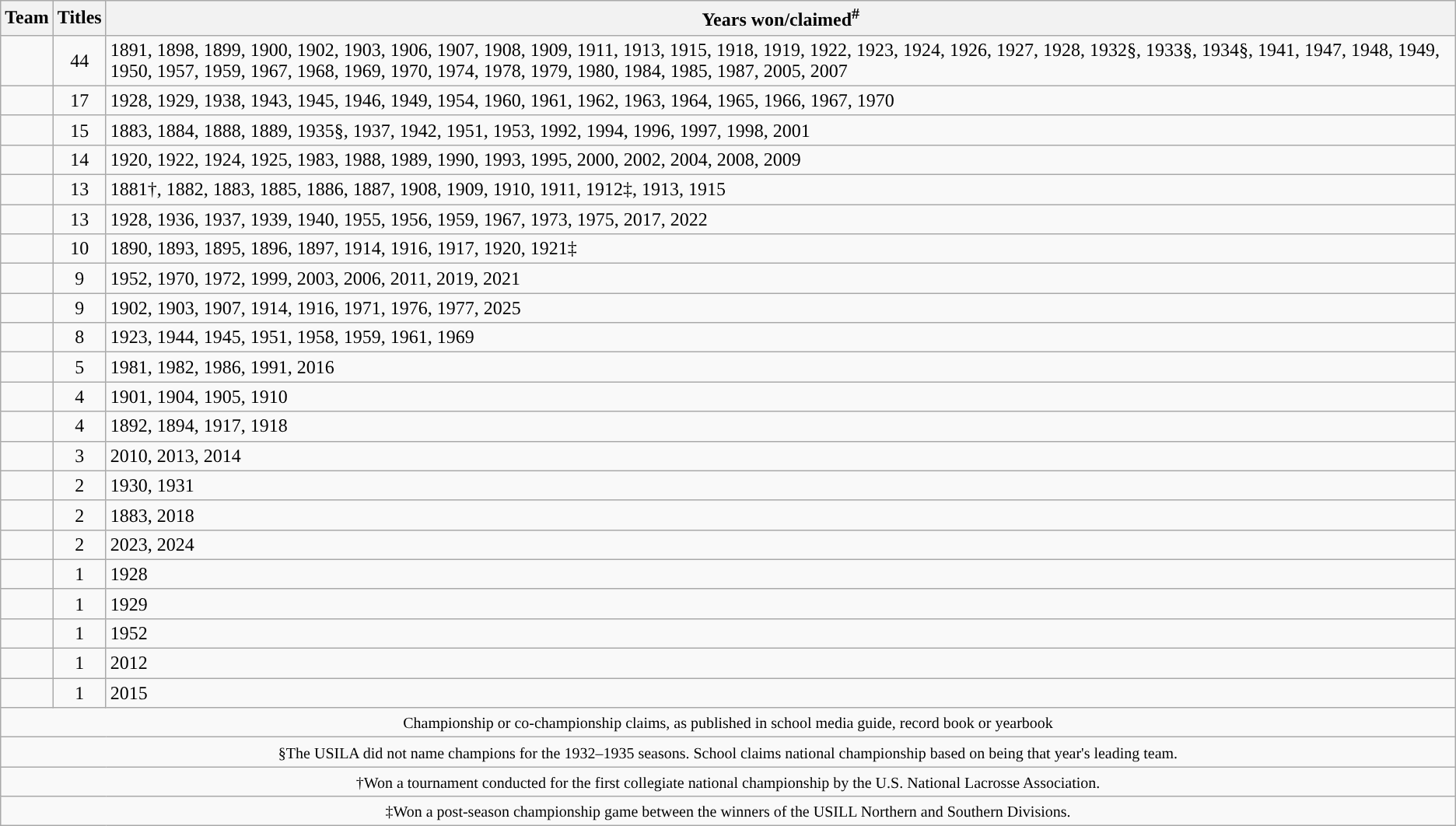<table class="wikitable sortable" style=text-align:center>
<tr>
<th>Team</th>
<th>Titles</th>
<th>Years won/claimed<sup>#</sup></th>
</tr>
<tr>
<td><strong></strong></td>
<td>44</td>
<td align=left>1891, 1898, 1899, 1900, 1902, 1903, 1906, 1907, 1908, 1909, 1911, 1913, 1915, 1918, 1919, 1922, 1923, 1924, 1926, 1927, 1928, 1932§, 1933§, 1934§, 1941, 1947, 1948, 1949, 1950, 1957, 1959, 1967, 1968, 1969, 1970, 1974, 1978, 1979, 1980, 1984, 1985, 1987, 2005, 2007</td>
</tr>
<tr>
<td><strong></strong></td>
<td>17</td>
<td align=left>1928, 1929, 1938, 1943, 1945, 1946, 1949, 1954, 1960, 1961, 1962, 1963, 1964, 1965, 1966, 1967, 1970</td>
</tr>
<tr>
<td><strong></strong></td>
<td>15</td>
<td align=left>1883, 1884, 1888, 1889, 1935§, 1937, 1942, 1951, 1953, 1992, 1994, 1996, 1997, 1998, 2001</td>
</tr>
<tr>
<td><strong></strong></td>
<td>14</td>
<td align=left>1920, 1922, 1924, 1925, 1983, 1988, 1989, 1990, 1993, 1995, 2000, 2002, 2004, 2008, 2009</td>
</tr>
<tr>
<td><strong><a href='#'></a></strong></td>
<td>13</td>
<td align=left>1881†, 1882, 1883, 1885, 1886, 1887, 1908, 1909, 1910, 1911, 1912‡, 1913, 1915</td>
</tr>
<tr>
<td><strong><a href='#'></a></strong></td>
<td>13</td>
<td align=left>1928, 1936, 1937, 1939, 1940, 1955, 1956, 1959, 1967, 1973, 1975, 2017, 2022</td>
</tr>
<tr>
<td><strong><a href='#'></a></strong></td>
<td>10</td>
<td align=left>1890, 1893, 1895, 1896, 1897, 1914, 1916, 1917, 1920, 1921‡</td>
</tr>
<tr>
<td><strong><a href='#'></a></strong></td>
<td>9</td>
<td align=left>1952, 1970, 1972, 1999, 2003, 2006, 2011, 2019, 2021</td>
</tr>
<tr>
<td><strong><a href='#'></a></strong></td>
<td>9</td>
<td align=left>1902, 1903, 1907, 1914, 1916, 1971, 1976, 1977, 2025</td>
</tr>
<tr>
<td><strong></strong></td>
<td>8</td>
<td align=left>1923, 1944, 1945, 1951, 1958, 1959, 1961, 1969</td>
</tr>
<tr>
<td><strong></strong></td>
<td>5</td>
<td align=left>1981, 1982, 1986, 1991, 2016</td>
</tr>
<tr>
<td><strong><a href='#'></a></strong></td>
<td>4</td>
<td align=left>1901, 1904, 1905, 1910</td>
</tr>
<tr>
<td><strong><a href='#'></a></strong></td>
<td>4</td>
<td align=left>1892, 1894, 1917, 1918</td>
</tr>
<tr>
<td><strong><a href='#'></a></strong></td>
<td>3</td>
<td align=left>2010, 2013, 2014</td>
</tr>
<tr>
<td><strong><a href='#'></a></strong></td>
<td>2</td>
<td align=left>1930, 1931</td>
</tr>
<tr>
<td><strong><a href='#'></a></strong></td>
<td>2</td>
<td align=left>1883, 2018</td>
</tr>
<tr>
<td><strong></strong></td>
<td>2</td>
<td align=left>2023, 2024</td>
</tr>
<tr>
<td><strong><a href='#'></a></strong></td>
<td>1</td>
<td align=left>1928</td>
</tr>
<tr>
<td><strong><a href='#'></a></strong></td>
<td>1</td>
<td align=left>1929</td>
</tr>
<tr>
<td><strong><a href='#'></a></strong></td>
<td>1</td>
<td align=left>1952</td>
</tr>
<tr>
<td><strong></strong></td>
<td>1</td>
<td align=left>2012</td>
</tr>
<tr>
<td><strong><a href='#'></a></strong></td>
<td>1</td>
<td align=left>2015</td>
</tr>
<tr>
<td colspan="3"><small>Championship or co-championship claims, as published in school media guide, record book or yearbook</small></td>
</tr>
<tr>
<td colspan="3"><small>§The USILA did not name champions for the 1932–1935 seasons. School claims national championship based on being that year's leading team.</small></td>
</tr>
<tr>
<td colspan="3"><small>†Won a tournament conducted for the first collegiate national championship by the U.S. National Lacrosse Association.</small></td>
</tr>
<tr>
<td colspan="3"><small>‡Won a post-season championship game between the winners of the USILL Northern and Southern Divisions.</small></td>
</tr>
</table>
